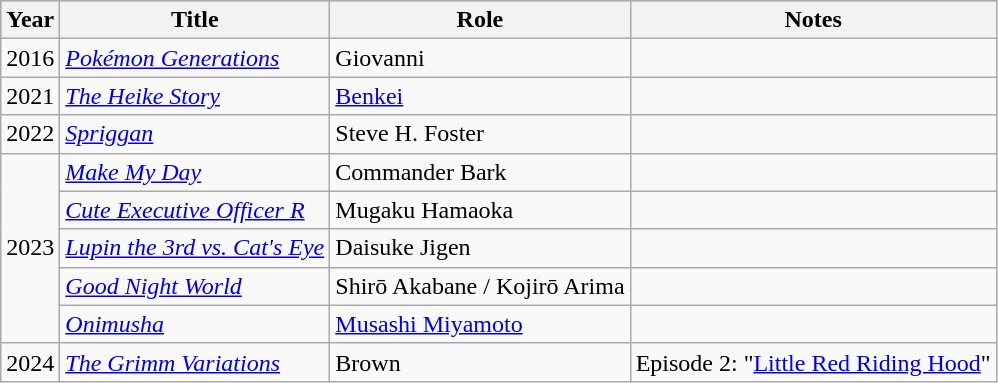<table class="wikitable">
<tr style="background:#B0C4DE;">
<th>Year</th>
<th>Title</th>
<th>Role</th>
<th>Notes</th>
</tr>
<tr>
<td>2016</td>
<td><em><a href='#'>Pokémon Generations</a></em></td>
<td>Giovanni</td>
<td></td>
</tr>
<tr>
<td>2021</td>
<td><em><a href='#'>The Heike Story</a></em></td>
<td><a href='#'>Benkei</a></td>
<td></td>
</tr>
<tr>
<td>2022</td>
<td><em><a href='#'>Spriggan</a></em></td>
<td>Steve H. Foster</td>
<td></td>
</tr>
<tr>
<td rowspan="5">2023</td>
<td><em><a href='#'>Make My Day</a></em></td>
<td>Commander Bark</td>
<td></td>
</tr>
<tr>
<td><em><a href='#'>Cute Executive Officer R</a></em></td>
<td>Mugaku Hamaoka</td>
<td></td>
</tr>
<tr>
<td><em><a href='#'>Lupin the 3rd vs. Cat's Eye</a></em></td>
<td>Daisuke Jigen</td>
<td></td>
</tr>
<tr>
<td><em><a href='#'>Good Night World</a></em></td>
<td>Shirō Akabane / Kojirō Arima</td>
<td></td>
</tr>
<tr>
<td><em><a href='#'>Onimusha</a></em></td>
<td><a href='#'>Musashi Miyamoto</a></td>
<td></td>
</tr>
<tr>
<td>2024</td>
<td><em><a href='#'>The Grimm Variations</a></em></td>
<td>Brown</td>
<td>Episode 2: "<a href='#'>Little Red Riding Hood</a>"</td>
</tr>
</table>
